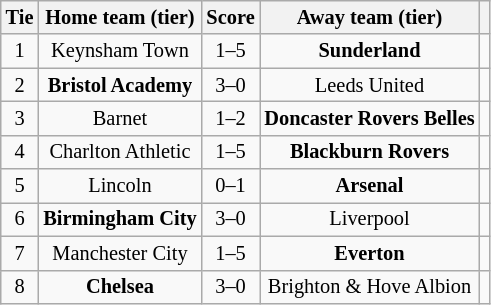<table class="wikitable" style="text-align:center; font-size:85%">
<tr>
<th>Tie</th>
<th>Home team (tier)</th>
<th>Score</th>
<th>Away team (tier)</th>
<th></th>
</tr>
<tr>
<td align="center">1</td>
<td>Keynsham Town</td>
<td align="center">1–5</td>
<td><strong>Sunderland</strong></td>
<td></td>
</tr>
<tr>
<td align="center">2</td>
<td><strong>Bristol Academy</strong></td>
<td align="center">3–0</td>
<td>Leeds United</td>
<td></td>
</tr>
<tr>
<td align="center">3</td>
<td>Barnet</td>
<td align="center">1–2  </td>
<td><strong>Doncaster Rovers Belles</strong></td>
<td></td>
</tr>
<tr>
<td align="center">4</td>
<td>Charlton Athletic</td>
<td align="center">1–5</td>
<td><strong>Blackburn Rovers</strong></td>
<td></td>
</tr>
<tr>
<td align="center">5</td>
<td>Lincoln</td>
<td align="center">0–1</td>
<td><strong>Arsenal</strong></td>
<td></td>
</tr>
<tr>
<td align="center">6</td>
<td><strong>Birmingham City</strong></td>
<td align="center">3–0</td>
<td>Liverpool</td>
<td></td>
</tr>
<tr>
<td align="center">7</td>
<td>Manchester City</td>
<td align="center">1–5</td>
<td><strong>Everton</strong></td>
<td></td>
</tr>
<tr>
<td align="center">8</td>
<td><strong>Chelsea</strong></td>
<td align="center">3–0</td>
<td>Brighton & Hove Albion</td>
<td></td>
</tr>
</table>
